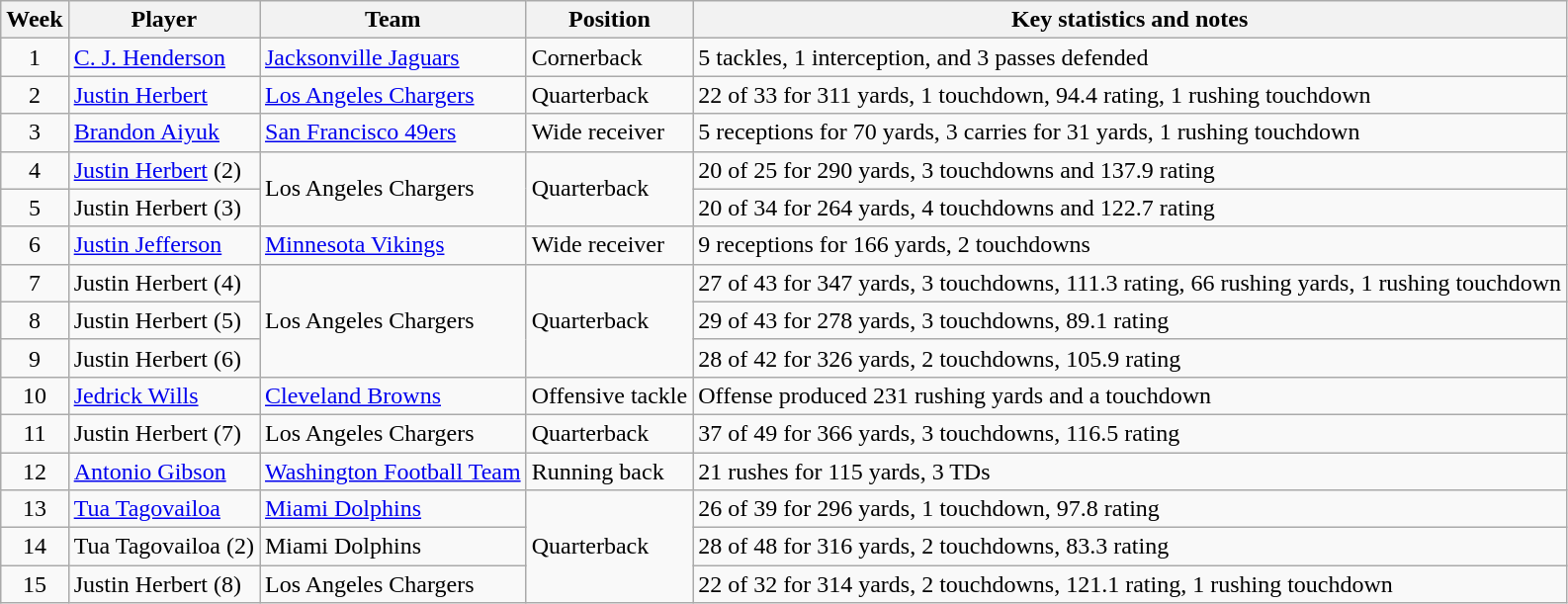<table class="wikitable sortable">
<tr>
<th>Week</th>
<th>Player</th>
<th>Team</th>
<th>Position</th>
<th>Key statistics and notes</th>
</tr>
<tr>
<td align=center>1</td>
<td><a href='#'>C. J. Henderson</a></td>
<td><a href='#'>Jacksonville Jaguars</a></td>
<td>Cornerback</td>
<td>5 tackles, 1 interception, and 3 passes defended</td>
</tr>
<tr>
<td align=center>2</td>
<td><a href='#'>Justin Herbert</a></td>
<td><a href='#'>Los Angeles Chargers</a></td>
<td>Quarterback</td>
<td>22 of 33 for 311 yards, 1 touchdown, 94.4 rating, 1 rushing touchdown</td>
</tr>
<tr>
<td align=center>3</td>
<td><a href='#'>Brandon Aiyuk</a></td>
<td><a href='#'>San Francisco 49ers</a></td>
<td>Wide receiver</td>
<td>5 receptions for 70 yards, 3 carries for 31 yards, 1 rushing touchdown</td>
</tr>
<tr>
<td align=center>4</td>
<td><a href='#'>Justin Herbert</a> (2)</td>
<td rowspan="2">Los Angeles Chargers</td>
<td rowspan="2">Quarterback</td>
<td>20 of 25 for 290 yards, 3 touchdowns and 137.9 rating</td>
</tr>
<tr>
<td align=center>5</td>
<td>Justin Herbert (3)</td>
<td>20 of 34 for 264 yards, 4 touchdowns and 122.7 rating</td>
</tr>
<tr>
<td align=center>6</td>
<td><a href='#'>Justin Jefferson</a></td>
<td><a href='#'>Minnesota Vikings</a></td>
<td>Wide receiver</td>
<td>9 receptions for 166 yards, 2 touchdowns</td>
</tr>
<tr>
<td align=center>7</td>
<td>Justin Herbert (4)</td>
<td rowspan="3">Los Angeles Chargers</td>
<td rowspan="3">Quarterback</td>
<td>27 of 43 for 347 yards, 3 touchdowns, 111.3 rating, 66 rushing yards, 1 rushing touchdown</td>
</tr>
<tr>
<td align=center>8</td>
<td>Justin Herbert (5)</td>
<td>29 of 43 for 278 yards, 3 touchdowns, 89.1 rating</td>
</tr>
<tr>
<td align=center>9</td>
<td>Justin Herbert (6)</td>
<td>28 of 42 for 326 yards, 2 touchdowns, 105.9 rating</td>
</tr>
<tr>
<td align=center>10</td>
<td><a href='#'>Jedrick Wills</a></td>
<td><a href='#'>Cleveland Browns</a></td>
<td>Offensive tackle</td>
<td>Offense produced 231 rushing yards and a touchdown</td>
</tr>
<tr>
<td align=center>11</td>
<td>Justin Herbert (7)</td>
<td>Los Angeles Chargers</td>
<td>Quarterback</td>
<td>37 of 49 for 366 yards, 3 touchdowns, 116.5 rating</td>
</tr>
<tr>
<td align=center>12</td>
<td><a href='#'>Antonio Gibson</a></td>
<td><a href='#'>Washington Football Team</a></td>
<td>Running back</td>
<td>21 rushes for 115 yards, 3 TDs</td>
</tr>
<tr>
<td align=center>13</td>
<td><a href='#'>Tua Tagovailoa</a></td>
<td><a href='#'>Miami Dolphins</a></td>
<td rowspan="3">Quarterback</td>
<td>26 of 39 for 296 yards, 1 touchdown, 97.8 rating</td>
</tr>
<tr>
<td align=center>14</td>
<td>Tua Tagovailoa (2)</td>
<td>Miami Dolphins</td>
<td>28 of 48 for 316 yards, 2 touchdowns, 83.3 rating</td>
</tr>
<tr>
<td align=center>15</td>
<td>Justin Herbert (8)</td>
<td>Los Angeles Chargers</td>
<td>22 of 32 for 314 yards, 2 touchdowns, 121.1 rating, 1 rushing touchdown</td>
</tr>
</table>
